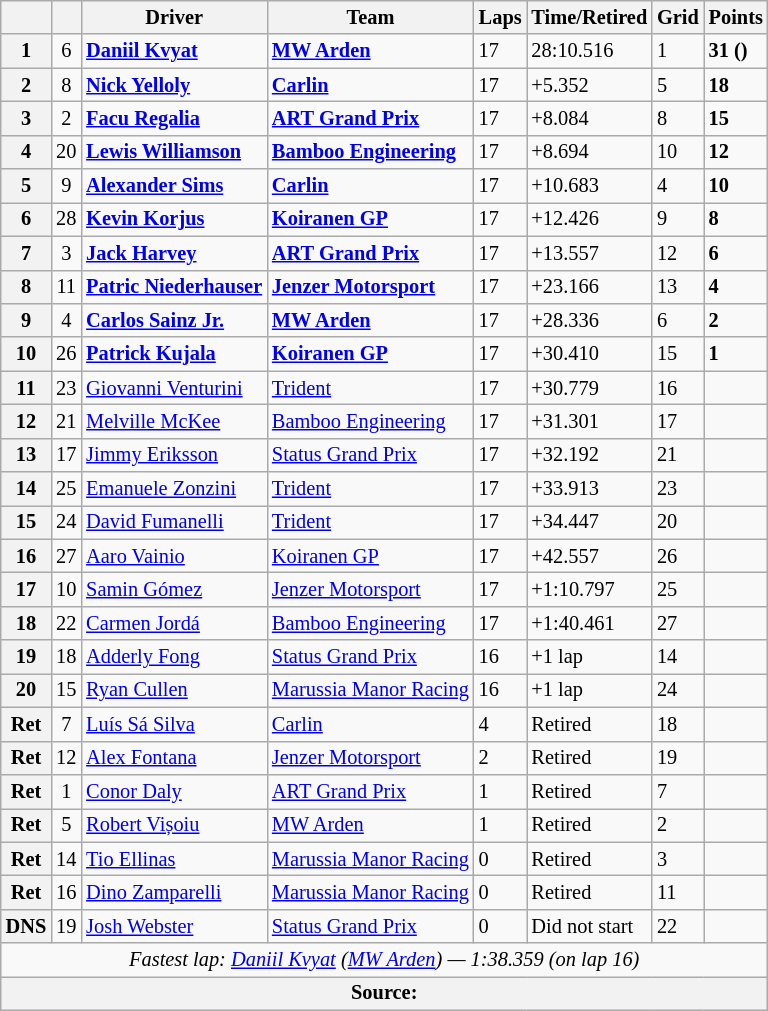<table class="wikitable" style="font-size:85%">
<tr>
<th></th>
<th></th>
<th>Driver</th>
<th>Team</th>
<th>Laps</th>
<th>Time/Retired</th>
<th>Grid</th>
<th>Points</th>
</tr>
<tr>
<th>1</th>
<td align="center">6</td>
<td> <strong><a href='#'>Daniil Kvyat</a></strong></td>
<td><strong><a href='#'>MW Arden</a></strong></td>
<td>17</td>
<td>28:10.516</td>
<td>1</td>
<td><strong>31 ()</strong></td>
</tr>
<tr>
<th>2</th>
<td align="center">8</td>
<td> <strong><a href='#'>Nick Yelloly</a></strong></td>
<td><strong><a href='#'>Carlin</a></strong></td>
<td>17</td>
<td>+5.352</td>
<td>5</td>
<td><strong>18</strong></td>
</tr>
<tr>
<th>3</th>
<td align="center">2</td>
<td> <strong><a href='#'>Facu Regalia</a></strong></td>
<td><strong><a href='#'>ART Grand Prix</a></strong></td>
<td>17</td>
<td>+8.084</td>
<td>8</td>
<td><strong>15</strong></td>
</tr>
<tr>
<th>4</th>
<td align="center">20</td>
<td> <strong><a href='#'>Lewis Williamson</a></strong></td>
<td><strong><a href='#'>Bamboo Engineering</a></strong></td>
<td>17</td>
<td>+8.694</td>
<td>10</td>
<td><strong>12</strong></td>
</tr>
<tr>
<th>5</th>
<td align="center">9</td>
<td> <strong><a href='#'>Alexander Sims</a></strong></td>
<td><strong><a href='#'>Carlin</a></strong></td>
<td>17</td>
<td>+10.683</td>
<td>4</td>
<td><strong>10</strong></td>
</tr>
<tr>
<th>6</th>
<td align="center">28</td>
<td> <strong><a href='#'>Kevin Korjus</a></strong></td>
<td><strong><a href='#'>Koiranen GP</a></strong></td>
<td>17</td>
<td>+12.426</td>
<td>9</td>
<td><strong>8</strong></td>
</tr>
<tr>
<th>7</th>
<td align="center">3</td>
<td> <strong><a href='#'>Jack Harvey</a></strong></td>
<td><strong><a href='#'>ART Grand Prix</a></strong></td>
<td>17</td>
<td>+13.557</td>
<td>12</td>
<td><strong>6</strong></td>
</tr>
<tr>
<th>8</th>
<td align="center">11</td>
<td> <strong><a href='#'>Patric Niederhauser</a></strong></td>
<td><strong><a href='#'>Jenzer Motorsport</a></strong></td>
<td>17</td>
<td>+23.166</td>
<td>13</td>
<td><strong>4</strong></td>
</tr>
<tr>
<th>9</th>
<td align="center">4</td>
<td> <strong><a href='#'>Carlos Sainz Jr.</a></strong></td>
<td><strong><a href='#'>MW Arden</a></strong></td>
<td>17</td>
<td>+28.336</td>
<td>6</td>
<td><strong>2</strong></td>
</tr>
<tr>
<th>10</th>
<td align="center">26</td>
<td> <strong><a href='#'>Patrick Kujala</a></strong></td>
<td><strong><a href='#'>Koiranen GP</a></strong></td>
<td>17</td>
<td>+30.410</td>
<td>15</td>
<td><strong>1</strong></td>
</tr>
<tr>
<th>11</th>
<td align="center">23</td>
<td> <a href='#'>Giovanni Venturini</a></td>
<td><a href='#'>Trident</a></td>
<td>17</td>
<td>+30.779</td>
<td>16</td>
<td></td>
</tr>
<tr>
<th>12</th>
<td align="center">21</td>
<td> <a href='#'>Melville McKee</a></td>
<td><a href='#'>Bamboo Engineering</a></td>
<td>17</td>
<td>+31.301</td>
<td>17</td>
<td></td>
</tr>
<tr>
<th>13</th>
<td align="center">17</td>
<td> <a href='#'>Jimmy Eriksson</a></td>
<td><a href='#'>Status Grand Prix</a></td>
<td>17</td>
<td>+32.192</td>
<td>21</td>
<td></td>
</tr>
<tr>
<th>14</th>
<td align="center">25</td>
<td> <a href='#'>Emanuele Zonzini</a></td>
<td><a href='#'>Trident</a></td>
<td>17</td>
<td>+33.913</td>
<td>23</td>
<td></td>
</tr>
<tr>
<th>15</th>
<td align="center">24</td>
<td> <a href='#'>David Fumanelli</a></td>
<td><a href='#'>Trident</a></td>
<td>17</td>
<td>+34.447</td>
<td>20</td>
<td></td>
</tr>
<tr>
<th>16</th>
<td align="center">27</td>
<td> <a href='#'>Aaro Vainio</a></td>
<td><a href='#'>Koiranen GP</a></td>
<td>17</td>
<td>+42.557</td>
<td>26</td>
<td></td>
</tr>
<tr>
<th>17</th>
<td align="center">10</td>
<td> <a href='#'>Samin Gómez</a></td>
<td><a href='#'>Jenzer Motorsport</a></td>
<td>17</td>
<td>+1:10.797</td>
<td>25</td>
<td></td>
</tr>
<tr>
<th>18</th>
<td align="center">22</td>
<td> <a href='#'>Carmen Jordá</a></td>
<td><a href='#'>Bamboo Engineering</a></td>
<td>17</td>
<td>+1:40.461</td>
<td>27</td>
<td></td>
</tr>
<tr>
<th>19</th>
<td align="center">18</td>
<td> <a href='#'>Adderly Fong</a></td>
<td><a href='#'>Status Grand Prix</a></td>
<td>16</td>
<td>+1 lap</td>
<td>14</td>
<td></td>
</tr>
<tr>
<th>20</th>
<td align="center">15</td>
<td> <a href='#'>Ryan Cullen</a></td>
<td><a href='#'>Marussia Manor Racing</a></td>
<td>16</td>
<td>+1 lap</td>
<td>24</td>
<td></td>
</tr>
<tr>
<th>Ret</th>
<td align="center">7</td>
<td> <a href='#'>Luís Sá Silva</a></td>
<td><a href='#'>Carlin</a></td>
<td>4</td>
<td>Retired</td>
<td>18</td>
<td></td>
</tr>
<tr>
<th>Ret</th>
<td align="center">12</td>
<td> <a href='#'>Alex Fontana</a></td>
<td><a href='#'>Jenzer Motorsport</a></td>
<td>2</td>
<td>Retired</td>
<td>19</td>
<td></td>
</tr>
<tr>
<th>Ret</th>
<td align="center">1</td>
<td> <a href='#'>Conor Daly</a></td>
<td><a href='#'>ART Grand Prix</a></td>
<td>1</td>
<td>Retired</td>
<td>7</td>
<td></td>
</tr>
<tr>
<th>Ret</th>
<td align="center">5</td>
<td> <a href='#'>Robert Vișoiu</a></td>
<td><a href='#'>MW Arden</a></td>
<td>1</td>
<td>Retired</td>
<td>2</td>
<td></td>
</tr>
<tr>
<th>Ret</th>
<td align="center">14</td>
<td> <a href='#'>Tio Ellinas</a></td>
<td><a href='#'>Marussia Manor Racing</a></td>
<td>0</td>
<td>Retired</td>
<td>3</td>
<td></td>
</tr>
<tr>
<th>Ret</th>
<td align="center">16</td>
<td> <a href='#'>Dino Zamparelli</a></td>
<td><a href='#'>Marussia Manor Racing</a></td>
<td>0</td>
<td>Retired</td>
<td>11</td>
<td></td>
</tr>
<tr>
<th>DNS</th>
<td align="center">19</td>
<td> <a href='#'>Josh Webster</a></td>
<td><a href='#'>Status Grand Prix</a></td>
<td>0</td>
<td>Did not start</td>
<td>22</td>
<td></td>
</tr>
<tr>
<td colspan="8" align="center"><em>Fastest lap: <a href='#'>Daniil Kvyat</a> (<a href='#'>MW Arden</a>) — 1:38.359 (on lap 16)</em></td>
</tr>
<tr>
<th colspan="8">Source:</th>
</tr>
</table>
